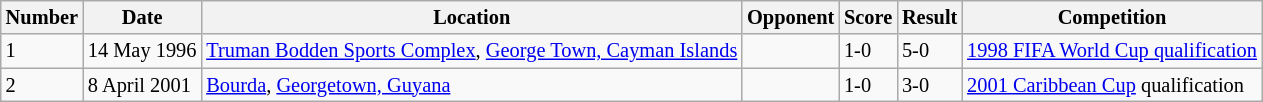<table class="wikitable" style="font-size:85%;">
<tr>
<th>Number</th>
<th>Date</th>
<th>Location</th>
<th>Opponent</th>
<th>Score</th>
<th>Result</th>
<th>Competition</th>
</tr>
<tr>
<td>1</td>
<td>14 May 1996</td>
<td><a href='#'>Truman Bodden Sports Complex</a>, <a href='#'>George Town, Cayman Islands</a></td>
<td></td>
<td>1-0</td>
<td>5-0</td>
<td><a href='#'>1998 FIFA World Cup qualification</a></td>
</tr>
<tr>
<td>2</td>
<td>8 April 2001</td>
<td><a href='#'>Bourda</a>, <a href='#'>Georgetown, Guyana</a></td>
<td></td>
<td>1-0</td>
<td>3-0</td>
<td><a href='#'>2001 Caribbean Cup</a> qualification</td>
</tr>
</table>
